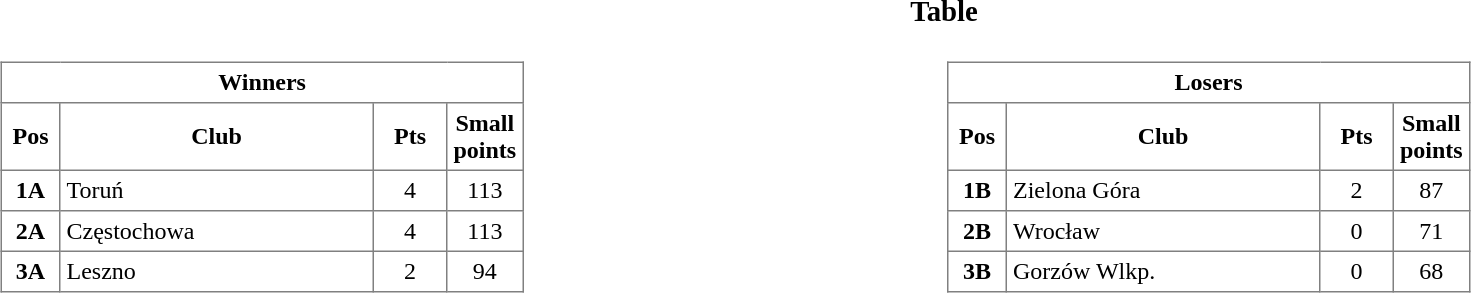<table width=100% align=center>
<tr>
<th colspan=2><big>Table</big></th>
</tr>
<tr>
<td width=50%><br><table class="toccolours" border="1" cellpadding="4" cellspacing="0" style="border-collapse: collapse; margin:0;" align=center>
<tr>
<th colspan=4>Winners</th>
</tr>
<tr>
<th width=30>Pos</th>
<th width=200>Club</th>
<th width=40>Pts</th>
<th width=40>Small <br>points</th>
</tr>
<tr align=center >
<th>1A</th>
<td align=left>Toruń</td>
<td>4</td>
<td>113</td>
</tr>
<tr align=center >
<th>2A</th>
<td align=left>Częstochowa</td>
<td>4</td>
<td>113</td>
</tr>
<tr align=center >
<th>3A</th>
<td align=left>Leszno</td>
<td>2</td>
<td>94</td>
</tr>
</table>
</td>
<td width=50%><br><table class="toccolours" border="1" cellpadding="4" cellspacing="0" style="border-collapse: collapse; margin:0;">
<tr>
<th colspan=4>Losers</th>
</tr>
<tr>
<th width=30>Pos</th>
<th width=200>Club</th>
<th width=40>Pts</th>
<th width=40>Small <br>points</th>
</tr>
<tr align=center >
<th>1B</th>
<td align=left>Zielona Góra</td>
<td>2</td>
<td>87</td>
</tr>
<tr align=center>
<th>2B</th>
<td align=left>Wrocław</td>
<td>0</td>
<td>71</td>
</tr>
<tr align=center>
<th>3B</th>
<td align=left>Gorzów Wlkp.</td>
<td>0</td>
<td>68</td>
</tr>
</table>
</td>
</tr>
</table>
